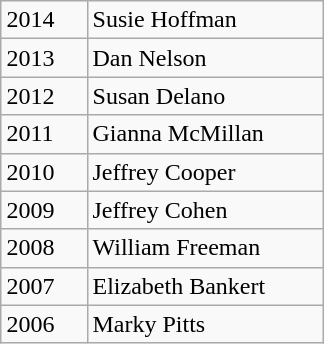<table class="wikitable" style="margin: 1em auto 1em auto;">
<tr>
<td>2014</td>
<td>Susie Hoffman</td>
</tr>
<tr>
<td>2013</td>
<td>Dan Nelson</td>
</tr>
<tr>
<td>2012</td>
<td>Susan Delano</td>
</tr>
<tr>
<td width="50pt">2011</td>
<td width="150pt">Gianna McMillan</td>
</tr>
<tr>
<td>2010</td>
<td>Jeffrey Cooper</td>
</tr>
<tr>
<td>2009</td>
<td>Jeffrey Cohen</td>
</tr>
<tr>
<td>2008</td>
<td>William Freeman</td>
</tr>
<tr>
<td>2007</td>
<td>Elizabeth Bankert</td>
</tr>
<tr>
<td>2006</td>
<td>Marky Pitts</td>
</tr>
</table>
